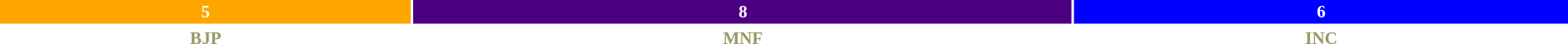<table style="width:100%; font-size:88%; text-align:center;">
<tr style="font-weight:bold">
<td style="background:orange; width:26.31%; color:white">5</td>
<td style="background:indigo; width:42.12%; color:white">8</td>
<td style="background:blue; width:31.57%; color:white">6</td>
</tr>
<tr style="font-weight:bold; color:#996;">
<td>BJP</td>
<td>MNF</td>
<td>INC</td>
</tr>
</table>
